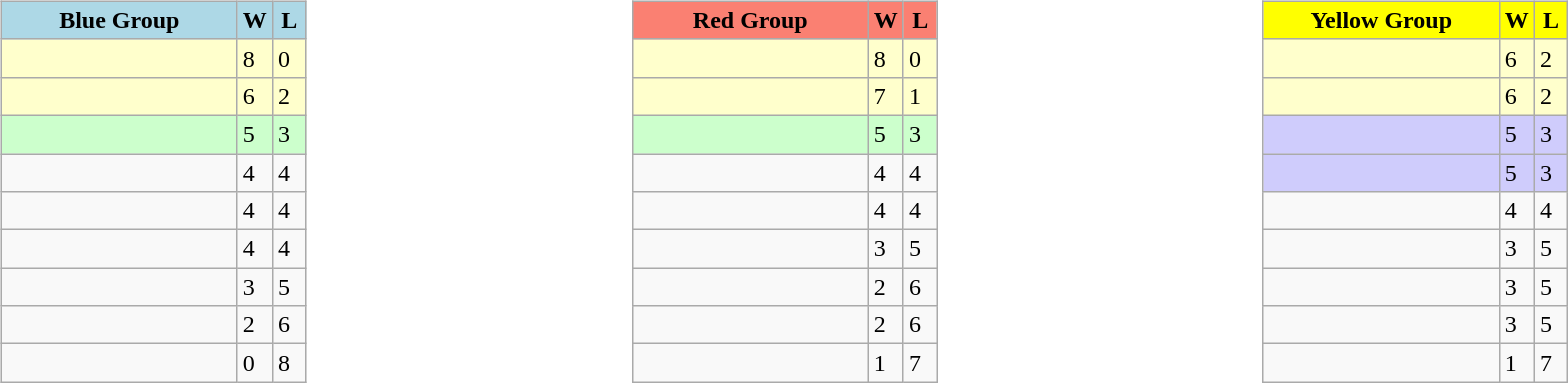<table>
<tr>
<td width=10% valign="top"><br><table class="wikitable">
<tr>
<th style="background: #ADD8E6;" width=150>Blue Group</th>
<th style="background: #ADD8E6;" width=15>W</th>
<th style="background: #ADD8E6;" width=15>L</th>
</tr>
<tr bgcolor=#ffffcc>
<td></td>
<td>8</td>
<td>0</td>
</tr>
<tr bgcolor=#ffffcc>
<td></td>
<td>6</td>
<td>2</td>
</tr>
<tr bgcolor=#ccffcc>
<td></td>
<td>5</td>
<td>3</td>
</tr>
<tr>
<td></td>
<td>4</td>
<td>4</td>
</tr>
<tr>
<td></td>
<td>4</td>
<td>4</td>
</tr>
<tr>
<td></td>
<td>4</td>
<td>4</td>
</tr>
<tr>
<td></td>
<td>3</td>
<td>5</td>
</tr>
<tr>
<td></td>
<td>2</td>
<td>6</td>
</tr>
<tr>
<td></td>
<td>0</td>
<td>8</td>
</tr>
</table>
</td>
<td width=10% valign="top"><br><table class="wikitable">
<tr>
<th style="background: #FA8072;" width=150>Red Group</th>
<th style="background: #FA8072;" width=15>W</th>
<th style="background: #FA8072;" width=15>L</th>
</tr>
<tr bgcolor=#ffffcc>
<td></td>
<td>8</td>
<td>0</td>
</tr>
<tr bgcolor=#ffffcc>
<td></td>
<td>7</td>
<td>1</td>
</tr>
<tr bgcolor=#ccffcc>
<td></td>
<td>5</td>
<td>3</td>
</tr>
<tr>
<td></td>
<td>4</td>
<td>4</td>
</tr>
<tr>
<td></td>
<td>4</td>
<td>4</td>
</tr>
<tr>
<td></td>
<td>3</td>
<td>5</td>
</tr>
<tr>
<td></td>
<td>2</td>
<td>6</td>
</tr>
<tr>
<td></td>
<td>2</td>
<td>6</td>
</tr>
<tr>
<td></td>
<td>1</td>
<td>7</td>
</tr>
</table>
</td>
<td width=10% valign="top"><br><table class="wikitable">
<tr>
<th style="background: yellow;" width=150>Yellow Group</th>
<th style="background: yellow;" width=15>W</th>
<th style="background: yellow;" width=15>L</th>
</tr>
<tr bgcolor=#ffffcc>
<td></td>
<td>6</td>
<td>2</td>
</tr>
<tr bgcolor=#ffffcc>
<td></td>
<td>6</td>
<td>2</td>
</tr>
<tr bgcolor=#cfccfc>
<td></td>
<td>5</td>
<td>3</td>
</tr>
<tr bgcolor=#cfccfc>
<td></td>
<td>5</td>
<td>3</td>
</tr>
<tr>
<td></td>
<td>4</td>
<td>4</td>
</tr>
<tr>
<td></td>
<td>3</td>
<td>5</td>
</tr>
<tr>
<td></td>
<td>3</td>
<td>5</td>
</tr>
<tr>
<td></td>
<td>3</td>
<td>5</td>
</tr>
<tr>
<td></td>
<td>1</td>
<td>7</td>
</tr>
</table>
</td>
</tr>
</table>
